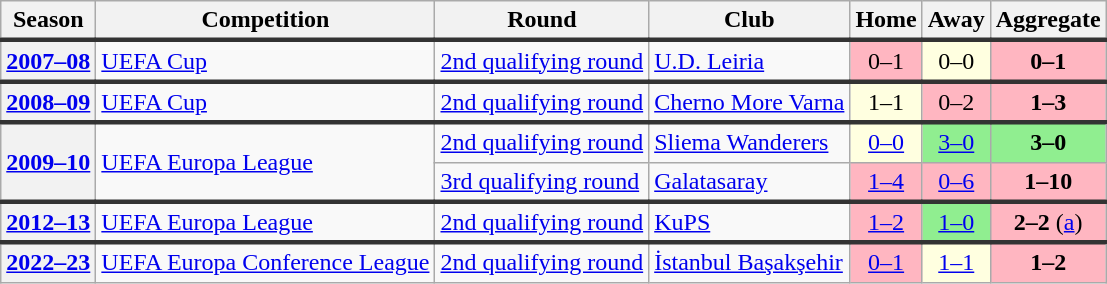<table class="wikitable">
<tr>
<th>Season</th>
<th>Competition</th>
<th>Round</th>
<th>Club</th>
<th>Home</th>
<th>Away</th>
<th>Aggregate</th>
</tr>
<tr style="border-top: 3px solid #333333;">
<th><a href='#'>2007–08</a></th>
<td><a href='#'>UEFA Cup</a></td>
<td><a href='#'>2nd qualifying round</a></td>
<td> <a href='#'>U.D. Leiria</a></td>
<td align=center bgcolor=lightpink>0–1</td>
<td align=center bgcolor=lightyellow>0–0</td>
<td align=center bgcolor=lightpink><strong>0–1</strong></td>
</tr>
<tr style="border-top: 3px solid #333333;">
<th><a href='#'>2008–09</a></th>
<td><a href='#'>UEFA Cup</a></td>
<td><a href='#'>2nd qualifying round</a></td>
<td> <a href='#'>Cherno More Varna</a></td>
<td align=center bgcolor=lightyellow>1–1</td>
<td align=center bgcolor=lightpink>0–2</td>
<td align=center bgcolor=lightpink><strong>1–3</strong></td>
</tr>
<tr style="border-top: 3px solid #333333;">
<th rowspan=2><a href='#'>2009–10</a></th>
<td rowspan=2><a href='#'>UEFA Europa League</a></td>
<td><a href='#'>2nd qualifying round</a></td>
<td> <a href='#'>Sliema Wanderers</a></td>
<td align=center bgcolor=lightyellow><a href='#'>0–0</a></td>
<td align=center bgcolor=lightgreen><a href='#'>3–0</a></td>
<td align=center bgcolor=lightgreen><strong>3–0</strong></td>
</tr>
<tr>
<td><a href='#'>3rd qualifying round</a></td>
<td> <a href='#'>Galatasaray</a></td>
<td align=center bgcolor=lightpink><a href='#'>1–4</a></td>
<td align=center bgcolor=lightpink><a href='#'>0–6</a></td>
<td align=center bgcolor=lightpink><strong>1–10</strong></td>
</tr>
<tr style="border-top: 3px solid #333333;">
<th><a href='#'>2012–13</a></th>
<td><a href='#'>UEFA Europa League</a></td>
<td><a href='#'>2nd qualifying round</a></td>
<td> <a href='#'>KuPS</a></td>
<td align=center bgcolor=lightpink><a href='#'>1–2</a></td>
<td align=center bgcolor=lightgreen><a href='#'>1–0</a></td>
<td align=center bgcolor=lightpink><strong>2–2</strong> (<a href='#'>a</a>)</td>
</tr>
<tr style="border-top: 3px solid #333333;">
<th><a href='#'>2022–23</a></th>
<td><a href='#'>UEFA Europa Conference League</a></td>
<td><a href='#'>2nd qualifying round</a></td>
<td> <a href='#'>İstanbul Başakşehir</a></td>
<td align=center bgcolor=lightpink><a href='#'>0–1</a></td>
<td align=center bgcolor=lightyellow><a href='#'>1–1</a></td>
<td align=center bgcolor=lightpink><strong>1–2</strong></td>
</tr>
</table>
